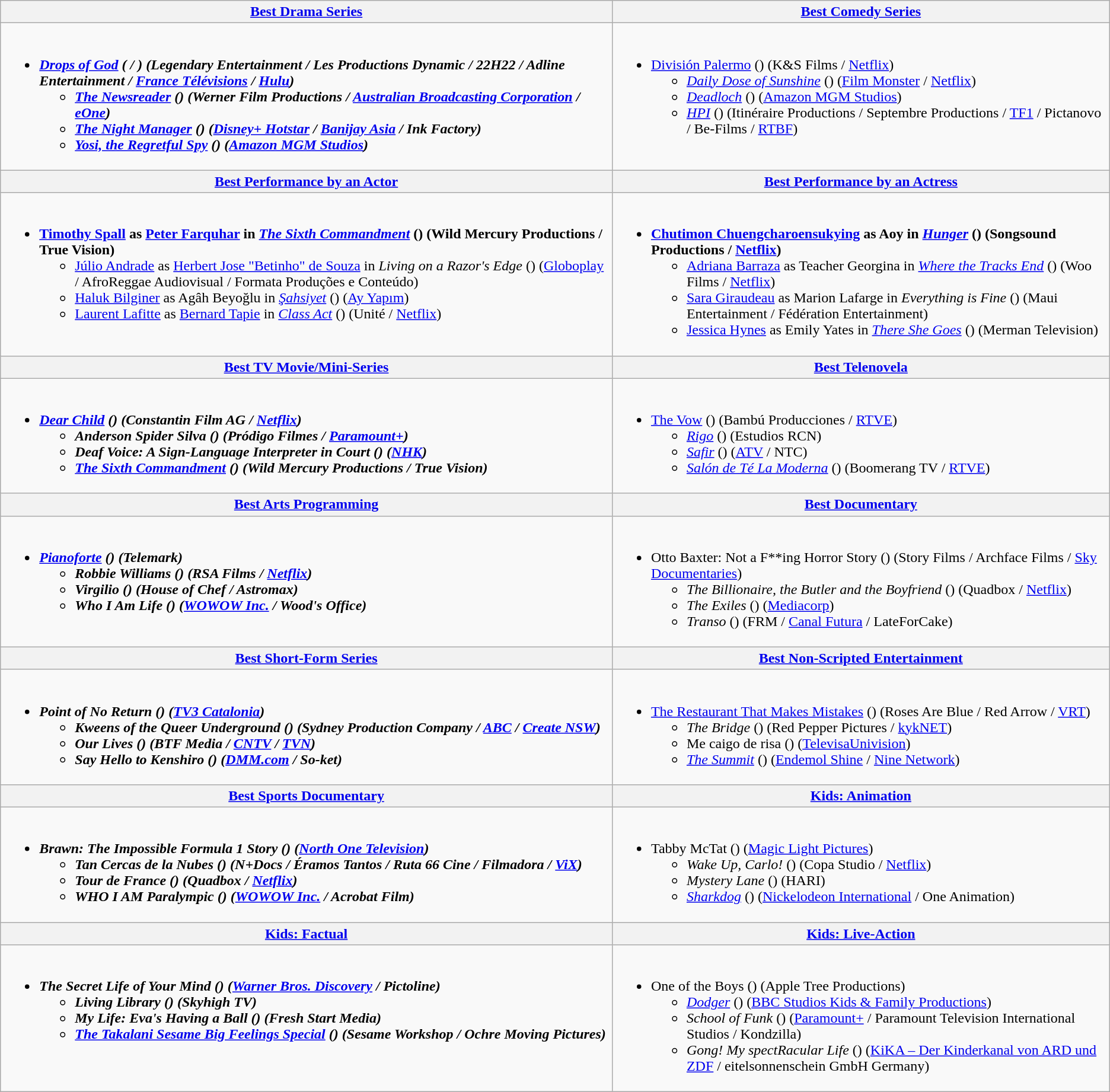<table class="wikitable">
<tr>
<th style:"width:50%"><a href='#'>Best Drama Series</a></th>
<th style:"width:50%"><a href='#'>Best Comedy Series</a></th>
</tr>
<tr>
<td valign="top"><br><ul><li><strong><em><a href='#'>Drops of God</a><em> ( / ) (Legendary Entertainment / Les Productions Dynamic / 22H22 / Adline Entertainment / <a href='#'>France Télévisions</a> / <a href='#'>Hulu</a>)<strong><ul><li></em><a href='#'>The Newsreader</a><em> () (Werner Film Productions / <a href='#'>Australian Broadcasting Corporation</a> / <a href='#'>eOne</a>)</li><li></em><a href='#'>The Night Manager</a><em> () (<a href='#'>Disney+ Hotstar</a> / <a href='#'>Banijay Asia</a> / Ink Factory)</li><li></em><a href='#'>Yosi, the Regretful Spy</a><em> () (<a href='#'>Amazon MGM Studios</a>)</li></ul></li></ul></td>
<td valign="top"><br><ul><li></em></strong><a href='#'>División Palermo</a></em> () (K&S Films / <a href='#'>Netflix</a>)</strong><ul><li><em><a href='#'>Daily Dose of Sunshine</a></em> () (<a href='#'>Film Monster</a> / <a href='#'>Netflix</a>)</li><li><em><a href='#'>Deadloch</a></em> () (<a href='#'>Amazon MGM Studios</a>)</li><li><em><a href='#'>HPI</a></em> () (Itinéraire Productions / Septembre Productions / <a href='#'>TF1</a> / Pictanovo / Be-Films / <a href='#'>RTBF</a>)</li></ul></li></ul></td>
</tr>
<tr>
<th style:"width:50%"><a href='#'>Best Performance by an Actor</a></th>
<th style:"width:50%"><a href='#'>Best Performance by an Actress</a></th>
</tr>
<tr>
<td valign="top"><br><ul><li><strong><a href='#'>Timothy Spall</a> as <a href='#'>Peter Farquhar</a> in <em><a href='#'>The Sixth Commandment</a></em> () (Wild Mercury Productions / True Vision)</strong><ul><li><a href='#'>Júlio Andrade</a> as <a href='#'>Herbert Jose "Betinho" de Souza</a> in <em>Living on a Razor's Edge</em> () (<a href='#'>Globoplay</a> / AfroReggae Audiovisual / Formata Produções e Conteúdo)</li><li><a href='#'>Haluk Bilginer</a> as Agâh Beyoğlu in <em><a href='#'>Şahsiyet</a></em> () (<a href='#'>Ay Yapım</a>)</li><li><a href='#'>Laurent Lafitte</a> as <a href='#'>Bernard Tapie</a> in <em><a href='#'>Class Act</a></em> () (Unité / <a href='#'>Netflix</a>)</li></ul></li></ul></td>
<td valign="top"><br><ul><li><strong><a href='#'>Chutimon Chuengcharoensukying</a> as Aoy in <em><a href='#'>Hunger</a></em> () (Songsound Productions / <a href='#'>Netflix</a>)</strong><ul><li><a href='#'>Adriana Barraza</a> as Teacher Georgina in <em><a href='#'>Where the Tracks End</a></em> () (Woo Films / <a href='#'>Netflix</a>)</li><li><a href='#'>Sara Giraudeau</a> as Marion Lafarge in <em>Everything is Fine</em> () (Maui Entertainment / Fédération Entertainment)</li><li><a href='#'>Jessica Hynes</a> as Emily Yates in <em><a href='#'>There She Goes</a></em> () (Merman Television)</li></ul></li></ul></td>
</tr>
<tr>
<th style:"width:50%"><a href='#'>Best TV Movie/Mini-Series</a></th>
<th style:"width:50%"><a href='#'>Best Telenovela</a></th>
</tr>
<tr>
<td valign="top"><br><ul><li><strong><em><a href='#'>Dear Child</a><em> () (Constantin Film AG / <a href='#'>Netflix</a>)<strong><ul><li></em>Anderson Spider Silva<em> () (Pródigo Filmes / <a href='#'>Paramount+</a>)</li><li></em>Deaf Voice: A Sign-Language Interpreter in Court<em> () (<a href='#'>NHK</a>)</li><li></em><a href='#'>The Sixth Commandment</a><em> () (Wild Mercury Productions / True Vision)</li></ul></li></ul></td>
<td valign="top"><br><ul><li></em></strong><a href='#'>The Vow</a></em> () (Bambú Producciones / <a href='#'>RTVE</a>)</strong><ul><li><em><a href='#'>Rigo</a></em> () (Estudios RCN)</li><li><em><a href='#'>Safir</a></em> () (<a href='#'>ATV</a> / NTC)</li><li><em><a href='#'>Salón de Té La Moderna</a></em> () (Boomerang TV / <a href='#'>RTVE</a>)</li></ul></li></ul></td>
</tr>
<tr>
<th style:"width:50%"><a href='#'>Best Arts Programming</a></th>
<th style:"width:50%"><a href='#'>Best Documentary</a></th>
</tr>
<tr>
<td valign="top"><br><ul><li><strong><em><a href='#'>Pianoforte</a><em> () (Telemark)<strong><ul><li></em>Robbie Williams<em> () (RSA Films / <a href='#'>Netflix</a>)</li><li></em>Virgilio<em> () (House of Chef / Astromax)</li><li></em>Who I Am Life<em> () (<a href='#'>WOWOW Inc.</a> / Wood's Office)</li></ul></li></ul></td>
<td valign="top"><br><ul><li></em></strong>Otto Baxter: Not a F**ing Horror Story</em> () (Story Films / Archface Films / <a href='#'>Sky Documentaries</a>)</strong><ul><li><em>The Billionaire, the Butler and the Boyfriend</em> () (Quadbox / <a href='#'>Netflix</a>)</li><li><em>The Exiles</em> () (<a href='#'>Mediacorp</a>)</li><li><em>Transo</em> () (FRM / <a href='#'>Canal Futura</a> / LateForCake)</li></ul></li></ul></td>
</tr>
<tr>
<th style:"width:50%"><a href='#'>Best Short-Form Series</a></th>
<th style:"width:50%"><a href='#'>Best Non-Scripted Entertainment</a></th>
</tr>
<tr>
<td valign="top"><br><ul><li><strong><em>Point of No Return<em> () (<a href='#'>TV3 Catalonia</a>)<strong><ul><li></em>Kweens of the Queer Underground<em> () (Sydney Production Company / <a href='#'>ABC</a> / <a href='#'>Create NSW</a>)</li><li></em>Our Lives<em> () (BTF Media / <a href='#'>CNTV</a> / <a href='#'>TVN</a>)</li><li></em>Say Hello to Kenshiro<em> () (<a href='#'>DMM.com</a> / So-ket)</li></ul></li></ul></td>
<td valign="top"><br><ul><li></em></strong><a href='#'>The Restaurant That Makes Mistakes</a></em> () (Roses Are Blue / Red Arrow / <a href='#'>VRT</a>)</strong><ul><li><em>The Bridge</em> () (Red Pepper Pictures / <a href='#'>kykNET</a>)</li><li>Me caigo de risa () (<a href='#'>TelevisaUnivision</a>)</li><li><em><a href='#'>The Summit</a></em> () (<a href='#'>Endemol Shine</a> / <a href='#'>Nine Network</a>)</li></ul></li></ul></td>
</tr>
<tr>
<th style:"width:50%"><a href='#'>Best Sports Documentary</a></th>
<th style:"width:50%"><a href='#'>Kids: Animation</a></th>
</tr>
<tr>
<td valign="top"><br><ul><li><strong><em>Brawn: The Impossible Formula 1 Story<em> () (<a href='#'>North One Television</a>)<strong><ul><li></em>Tan Cercas de la Nubes<em> () (N+Docs / Éramos Tantos / Ruta 66 Cine / Filmadora / <a href='#'>ViX</a>)</li><li></em>Tour de France<em> () (Quadbox / <a href='#'>Netflix</a>)</li><li></em>WHO I AM Paralympic<em> () (<a href='#'>WOWOW Inc.</a> / Acrobat Film)</li></ul></li></ul></td>
<td valign="top"><br><ul><li></em></strong>Tabby McTat</em> () (<a href='#'>Magic Light Pictures</a>)</strong><ul><li><em>Wake Up, Carlo!</em> () (Copa Studio / <a href='#'>Netflix</a>)</li><li><em>Mystery Lane</em> () (HARI)</li><li><em><a href='#'>Sharkdog</a></em> () (<a href='#'>Nickelodeon International</a> / One Animation)</li></ul></li></ul></td>
</tr>
<tr>
<th style:"width:50%"><a href='#'>Kids: Factual</a></th>
<th colspan="2";"width:50%"><a href='#'>Kids: Live-Action</a></th>
</tr>
<tr>
<td valign="top"><br><ul><li><strong><em>The Secret Life of Your Mind<em> () (<a href='#'>Warner Bros. Discovery</a> / Pictoline)<strong><ul><li></em>Living Library<em> () (Skyhigh TV)</li><li></em>My Life: Eva's Having a Ball<em> () (Fresh Start Media)</li><li></em><a href='#'>The Takalani Sesame Big Feelings Special</a><em> () (Sesame Workshop / Ochre Moving Pictures)</li></ul></li></ul></td>
<td valign="top"><br><ul><li></em></strong>One of the Boys</em> () (Apple Tree Productions)</strong><ul><li><em><a href='#'>Dodger</a></em> () (<a href='#'>BBC Studios Kids & Family Productions</a>)</li><li><em>School of Funk</em> () (<a href='#'>Paramount+</a> / Paramount Television International Studios / Kondzilla)</li><li><em>Gong! My spectRacular Life</em> () (<a href='#'>KiKA – Der Kinderkanal von ARD und ZDF</a> / eitelsonnenschein GmbH Germany)</li></ul></li></ul></td>
</tr>
</table>
